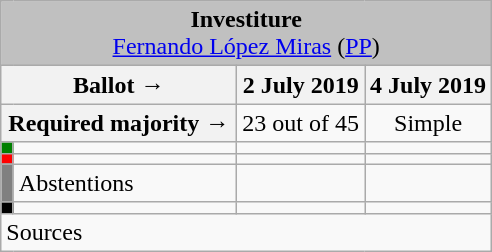<table class="wikitable" style="text-align:center;">
<tr>
<td colspan="4" align="center" bgcolor="#C0C0C0"><strong>Investiture</strong><br><a href='#'>Fernando López Miras</a> (<a href='#'>PP</a>)</td>
</tr>
<tr>
<th colspan="2" width="150px">Ballot →</th>
<th>2 July 2019</th>
<th>4 July 2019</th>
</tr>
<tr>
<th colspan="2">Required majority →</th>
<td>23 out of 45 </td>
<td>Simple </td>
</tr>
<tr>
<th width="1px" style="background:green;"></th>
<td align="left"></td>
<td></td>
<td></td>
</tr>
<tr>
<th style="color:inherit;background:red;"></th>
<td align="left"></td>
<td></td>
<td></td>
</tr>
<tr>
<th style="color:inherit;background:gray;"></th>
<td align="left"><span>Abstentions</span></td>
<td></td>
<td></td>
</tr>
<tr>
<th style="color:inherit;background:black;"></th>
<td align="left"></td>
<td></td>
<td></td>
</tr>
<tr>
<td align="left" colspan="6">Sources</td>
</tr>
</table>
